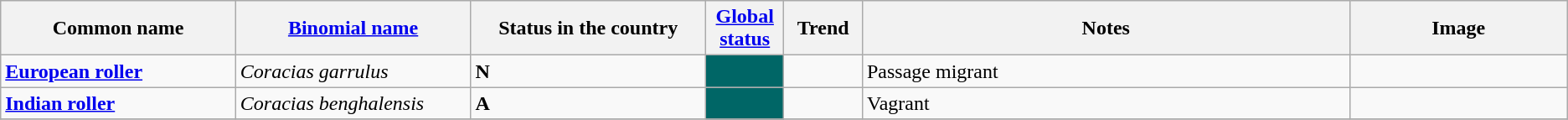<table class="wikitable sortable">
<tr>
<th width="15%">Common name</th>
<th width="15%"><a href='#'>Binomial name</a></th>
<th data-sort-type="number" width="15%">Status in the country</th>
<th width="5%"><a href='#'>Global status</a></th>
<th width="5%">Trend</th>
<th class="unsortable">Notes</th>
<th class="unsortable">Image</th>
</tr>
<tr>
<td><strong><a href='#'>European roller</a></strong></td>
<td><em>Coracias garrulus</em></td>
<td><strong>N</strong></td>
<td align=center style="background: #006666"></td>
<td align=center></td>
<td>Passage migrant</td>
<td></td>
</tr>
<tr>
<td><strong><a href='#'>Indian roller</a></strong></td>
<td><em>Coracias benghalensis</em></td>
<td><strong>A</strong></td>
<td align=center style="background: #006666"></td>
<td align=center></td>
<td>Vagrant</td>
<td></td>
</tr>
<tr>
</tr>
</table>
